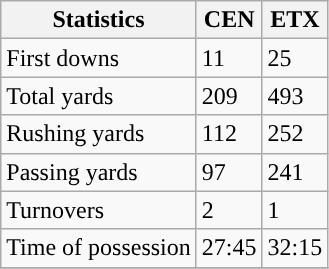<table class="wikitable">
<tr>
<th>Statistics</th>
<th>CEN</th>
<th>ETX</th>
</tr>
<tr>
<td>First downs</td>
<td>11</td>
<td>25</td>
</tr>
<tr>
<td>Total yards</td>
<td>209</td>
<td>493</td>
</tr>
<tr>
<td>Rushing yards</td>
<td>112</td>
<td>252</td>
</tr>
<tr>
<td>Passing yards</td>
<td>97</td>
<td>241</td>
</tr>
<tr>
<td>Turnovers</td>
<td>2</td>
<td>1</td>
</tr>
<tr>
<td>Time of possession</td>
<td>27:45</td>
<td>32:15</td>
</tr>
<tr>
</tr>
</table>
